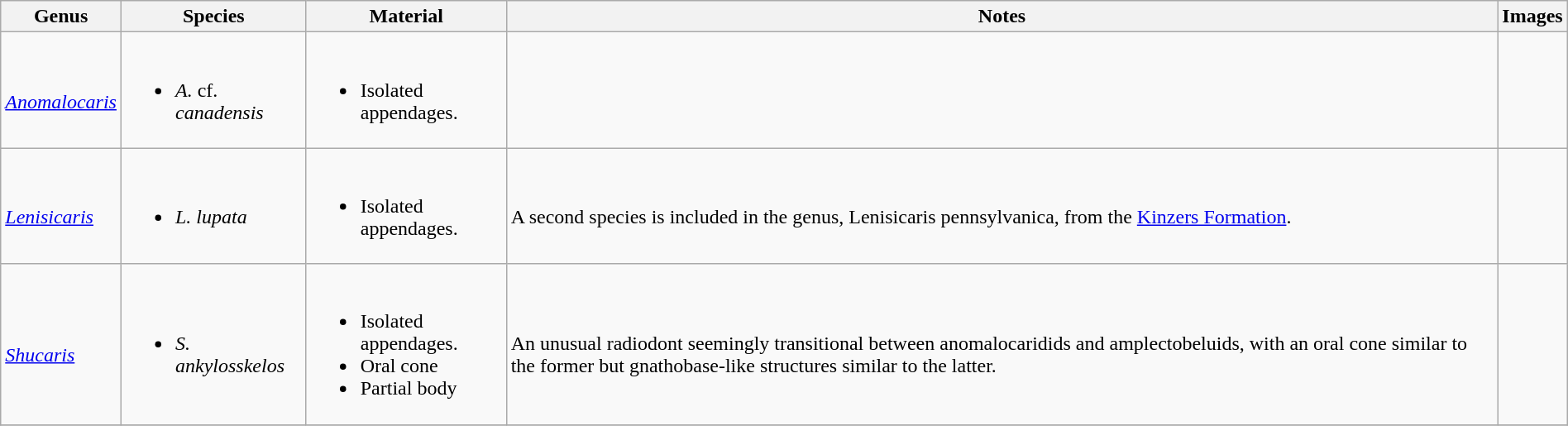<table class="wikitable" style="margin:auto;width:100%;">
<tr>
<th>Genus</th>
<th>Species</th>
<th>Material</th>
<th>Notes</th>
<th>Images</th>
</tr>
<tr>
<td><br><em><a href='#'>Anomalocaris</a></em></td>
<td><br><ul><li><em>A.</em> cf. <em>canadensis</em></li></ul></td>
<td><br><ul><li>Isolated appendages.</li></ul></td>
<td></td>
<td><br></td>
</tr>
<tr>
<td><br><em><a href='#'>Lenisicaris</a></em></td>
<td><br><ul><li><em>L. lupata</em></li></ul></td>
<td><br><ul><li>Isolated appendages.</li></ul></td>
<td><br>A second species is included in the genus, Lenisicaris pennsylvanica, from the <a href='#'>Kinzers Formation</a>.</td>
<td><br></td>
</tr>
<tr>
<td><br><em><a href='#'>Shucaris</a></em></td>
<td><br><ul><li><em>S. ankylosskelos</em></li></ul></td>
<td><br><ul><li>Isolated appendages.</li><li>Oral cone</li><li>Partial body</li></ul></td>
<td><br>An unusual radiodont seemingly transitional between anomalocaridids and amplectobeluids, with an oral cone similar to the former but gnathobase-like structures similar to the latter.</td>
<td></td>
</tr>
<tr>
</tr>
</table>
